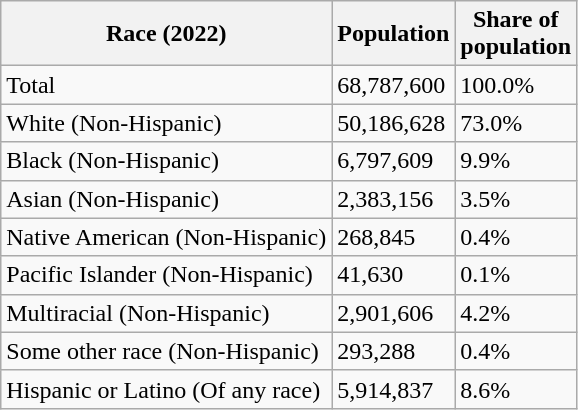<table class="wikitable sortable">
<tr>
<th>Race (2022)</th>
<th>Population</th>
<th>Share of <br> population</th>
</tr>
<tr>
<td>Total</td>
<td>68,787,600</td>
<td>100.0%</td>
</tr>
<tr>
<td>White (Non-Hispanic)</td>
<td>50,186,628</td>
<td>73.0%</td>
</tr>
<tr>
<td>Black (Non-Hispanic)</td>
<td>6,797,609</td>
<td>9.9%</td>
</tr>
<tr>
<td>Asian (Non-Hispanic)</td>
<td>2,383,156</td>
<td>3.5%</td>
</tr>
<tr>
<td>Native American (Non-Hispanic)</td>
<td>268,845</td>
<td>0.4%</td>
</tr>
<tr>
<td>Pacific Islander (Non-Hispanic)</td>
<td>41,630</td>
<td>0.1%</td>
</tr>
<tr>
<td>Multiracial (Non-Hispanic)</td>
<td>2,901,606</td>
<td>4.2%</td>
</tr>
<tr>
<td>Some other race (Non-Hispanic)</td>
<td>293,288</td>
<td>0.4%</td>
</tr>
<tr>
<td>Hispanic or Latino (Of any race)</td>
<td>5,914,837</td>
<td>8.6%</td>
</tr>
</table>
